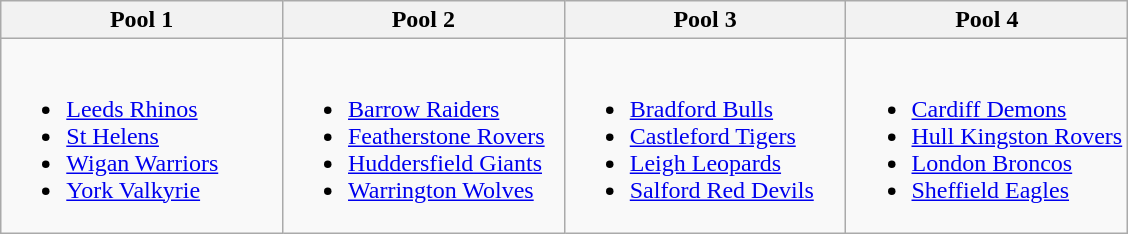<table class="wikitable">
<tr>
<th width=25%>Pool 1</th>
<th width=25%>Pool 2</th>
<th width=25%>Pool 3</th>
<th width=25%>Pool 4</th>
</tr>
<tr>
<td><br><ul><li><a href='#'>Leeds Rhinos</a></li><li><a href='#'>St Helens</a></li><li><a href='#'>Wigan Warriors</a></li><li><a href='#'>York Valkyrie</a></li></ul></td>
<td><br><ul><li><a href='#'>Barrow Raiders</a></li><li><a href='#'>Featherstone Rovers</a></li><li><a href='#'>Huddersfield Giants</a></li><li><a href='#'>Warrington Wolves</a></li></ul></td>
<td><br><ul><li><a href='#'>Bradford Bulls</a></li><li><a href='#'>Castleford Tigers</a></li><li><a href='#'>Leigh Leopards</a></li><li><a href='#'>Salford Red Devils</a></li></ul></td>
<td><br><ul><li><a href='#'>Cardiff Demons</a></li><li><a href='#'>Hull Kingston Rovers</a></li><li><a href='#'>London Broncos</a></li><li><a href='#'>Sheffield Eagles</a></li></ul></td>
</tr>
</table>
